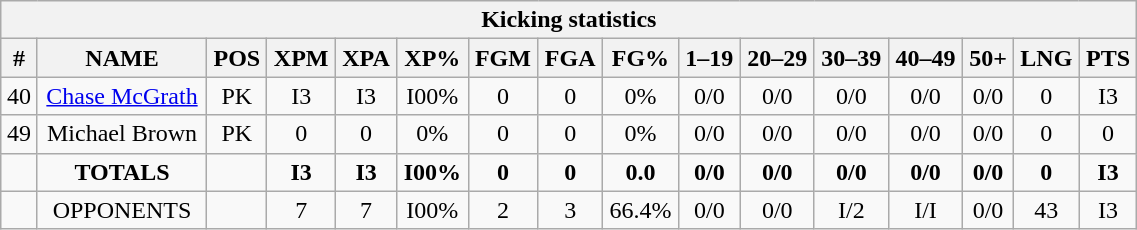<table style="width:60%; text-align:center;" class="wikitable collapsible collapsed">
<tr>
<th colspan="16">Kicking statistics</th>
</tr>
<tr>
<th>#</th>
<th>NAME</th>
<th>POS</th>
<th>XPM</th>
<th>XPA</th>
<th>XP%</th>
<th>FGM</th>
<th>FGA</th>
<th>FG%</th>
<th>1–19</th>
<th>20–29</th>
<th>30–39</th>
<th>40–49</th>
<th>50+</th>
<th>LNG</th>
<th>PTS</th>
</tr>
<tr>
<td>40</td>
<td><a href='#'>Chase McGrath</a></td>
<td>PK</td>
<td>I3</td>
<td>I3</td>
<td>I00%</td>
<td>0</td>
<td>0</td>
<td>0%</td>
<td>0/0</td>
<td>0/0</td>
<td>0/0</td>
<td>0/0</td>
<td>0/0</td>
<td>0</td>
<td>I3</td>
</tr>
<tr>
<td>49</td>
<td>Michael Brown</td>
<td>PK</td>
<td>0</td>
<td>0</td>
<td>0%</td>
<td>0</td>
<td>0</td>
<td>0%</td>
<td>0/0</td>
<td>0/0</td>
<td>0/0</td>
<td>0/0</td>
<td>0/0</td>
<td>0</td>
<td>0</td>
</tr>
<tr>
<td></td>
<td><strong>TOTALS</strong></td>
<td></td>
<td><strong>I3</strong></td>
<td><strong>I3</strong></td>
<td><strong>I00%</strong></td>
<td><strong>0</strong></td>
<td><strong>0</strong></td>
<td><strong>0.0</strong></td>
<td><strong>0/0</strong></td>
<td><strong>0/0</strong></td>
<td><strong>0/0</strong></td>
<td><strong>0/0</strong></td>
<td><strong>0/0</strong></td>
<td><strong>0</strong></td>
<td><strong>I3</strong></td>
</tr>
<tr>
<td></td>
<td>OPPONENTS</td>
<td></td>
<td>7</td>
<td>7</td>
<td>I00%</td>
<td>2</td>
<td>3</td>
<td>66.4%</td>
<td>0/0</td>
<td>0/0</td>
<td>I/2</td>
<td>I/I</td>
<td>0/0</td>
<td>43</td>
<td>I3</td>
</tr>
</table>
